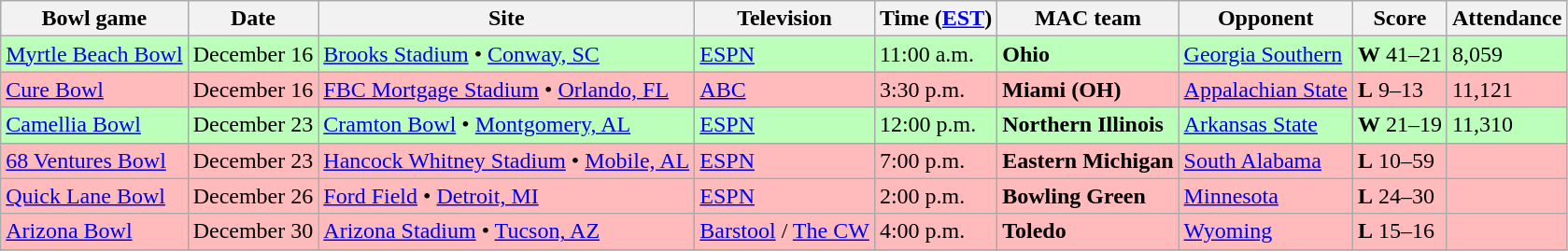<table class="wikitable">
<tr>
<th>Bowl game</th>
<th>Date</th>
<th>Site</th>
<th>Television</th>
<th>Time (<a href='#'>EST</a>)</th>
<th>MAC team</th>
<th>Opponent</th>
<th>Score</th>
<th>Attendance</th>
</tr>
<tr style="background:#bfb;">
<td><a href='#'>Myrtle Beach Bowl</a></td>
<td>December 16</td>
<td><a href='#'>Brooks Stadium</a> • <a href='#'>Conway, SC</a></td>
<td><a href='#'>ESPN</a></td>
<td>11:00 a.m.</td>
<td><strong>Ohio</strong></td>
<td><a href='#'>Georgia Southern</a></td>
<td><strong>W</strong> 41–21</td>
<td>8,059</td>
</tr>
<tr style="background:#fbb;">
<td><a href='#'>Cure Bowl</a></td>
<td>December 16</td>
<td><a href='#'>FBC Mortgage Stadium</a> • <a href='#'>Orlando, FL</a></td>
<td><a href='#'>ABC</a></td>
<td>3:30 p.m.</td>
<td><strong>Miami (OH)</strong></td>
<td><a href='#'>Appalachian State</a></td>
<td><strong>L</strong> 9–13</td>
<td>11,121</td>
</tr>
<tr style="background:#bfb;">
<td><a href='#'>Camellia Bowl</a></td>
<td>December 23</td>
<td><a href='#'>Cramton Bowl</a> • <a href='#'>Montgomery, AL</a></td>
<td><a href='#'>ESPN</a></td>
<td>12:00 p.m.</td>
<td><strong>Northern Illinois</strong></td>
<td><a href='#'>Arkansas State</a></td>
<td><strong>W</strong> 21–19</td>
<td>11,310</td>
</tr>
<tr style="background:#fbb;">
<td><a href='#'>68 Ventures Bowl</a></td>
<td>December 23</td>
<td><a href='#'>Hancock Whitney Stadium</a> • <a href='#'>Mobile, AL</a></td>
<td><a href='#'>ESPN</a></td>
<td>7:00 p.m.</td>
<td><strong>Eastern Michigan</strong></td>
<td><a href='#'>South Alabama</a></td>
<td><strong>L</strong> 10–59</td>
<td> </td>
</tr>
<tr style="background:#fbb;">
<td><a href='#'>Quick Lane Bowl</a></td>
<td>December 26</td>
<td><a href='#'>Ford Field</a> • <a href='#'>Detroit, MI</a></td>
<td><a href='#'>ESPN</a></td>
<td>2:00 p.m.</td>
<td><strong>Bowling Green</strong></td>
<td><a href='#'>Minnesota</a></td>
<td><strong>L</strong> 24–30</td>
<td> </td>
</tr>
<tr style="background:#fbb;">
<td><a href='#'>Arizona Bowl</a></td>
<td>December 30</td>
<td><a href='#'>Arizona Stadium</a> • <a href='#'>Tucson, AZ</a></td>
<td><a href='#'>Barstool</a> / <a href='#'>The CW</a></td>
<td>4:00 p.m.</td>
<td><strong>Toledo</strong></td>
<td><a href='#'>Wyoming</a></td>
<td><strong>L</strong> 15–16</td>
<td> </td>
</tr>
<tr>
</tr>
</table>
